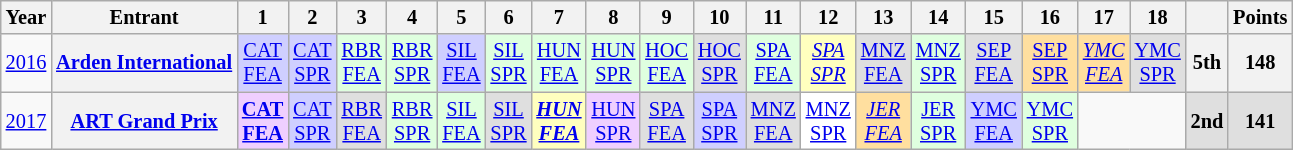<table class="wikitable" style="text-align:center; font-size:85%">
<tr>
<th>Year</th>
<th>Entrant</th>
<th>1</th>
<th>2</th>
<th>3</th>
<th>4</th>
<th>5</th>
<th>6</th>
<th>7</th>
<th>8</th>
<th>9</th>
<th>10</th>
<th>11</th>
<th>12</th>
<th>13</th>
<th>14</th>
<th>15</th>
<th>16</th>
<th>17</th>
<th>18</th>
<th></th>
<th>Points</th>
</tr>
<tr>
<td><a href='#'>2016</a></td>
<th nowrap><a href='#'>Arden International</a></th>
<td style="background:#CFCFFF;"><a href='#'>CAT<br>FEA</a><br></td>
<td style="background:#CFCFFF;"><a href='#'>CAT<br>SPR</a><br></td>
<td style="background:#DFFFDF;"><a href='#'>RBR<br>FEA</a><br></td>
<td style="background:#DFFFDF;"><a href='#'>RBR<br>SPR</a><br></td>
<td style="background:#CFCFFF;"><a href='#'>SIL<br>FEA</a><br></td>
<td style="background:#DFFFDF;"><a href='#'>SIL<br>SPR</a><br></td>
<td style="background:#DFFFDF;"><a href='#'>HUN<br>FEA</a><br></td>
<td style="background:#DFFFDF;"><a href='#'>HUN<br>SPR</a><br></td>
<td style="background:#DFFFDF;"><a href='#'>HOC<br>FEA</a><br></td>
<td style="background:#DFDFDF;"><a href='#'>HOC<br>SPR</a><br></td>
<td style="background:#DFFFDF;"><a href='#'>SPA<br>FEA</a><br></td>
<td style="background:#FFFFBF;"><em><a href='#'>SPA<br>SPR</a></em><br></td>
<td style="background:#DFDFDF;"><a href='#'>MNZ<br>FEA</a><br></td>
<td style="background:#DFFFDF;"><a href='#'>MNZ<br>SPR</a><br></td>
<td style="background:#DFDFDF;"><a href='#'>SEP<br>FEA</a><br></td>
<td style="background:#FFDF9F;"><a href='#'>SEP<br>SPR</a><br></td>
<td style="background:#FFDF9F;"><em><a href='#'>YMC<br>FEA</a></em><br></td>
<td style="background:#DFDFDF;"><a href='#'>YMC<br>SPR</a><br></td>
<th>5th</th>
<th>148</th>
</tr>
<tr>
<td><a href='#'>2017</a></td>
<th nowrap><a href='#'>ART Grand Prix</a></th>
<td style="background:#EFCFFF;"><strong><a href='#'>CAT<br>FEA</a></strong><br></td>
<td style="background:#CFCFFF;"><a href='#'>CAT<br>SPR</a><br></td>
<td style="background:#DFDFDF;"><a href='#'>RBR<br>FEA</a><br></td>
<td style="background:#DFFFDF;"><a href='#'>RBR<br>SPR</a><br></td>
<td style="background:#DFFFDF;"><a href='#'>SIL<br>FEA</a><br></td>
<td style="background:#DFDFDF;"><a href='#'>SIL<br>SPR</a><br></td>
<td style="background:#FFFFBF;"><strong><em><a href='#'>HUN<br>FEA</a></em></strong><br></td>
<td style="background:#EFCFFF;"><a href='#'>HUN<br>SPR</a><br></td>
<td style="background:#DFDFDF;"><a href='#'>SPA<br>FEA</a><br></td>
<td style="background:#CFCFFF;"><a href='#'>SPA<br>SPR</a><br></td>
<td style="background:#DFDFDF;"><a href='#'>MNZ<br>FEA</a><br></td>
<td style="background:#FFFFFF;"><a href='#'>MNZ<br>SPR</a><br></td>
<td style="background:#FFDF9F;"><em><a href='#'>JER<br>FEA</a></em><br></td>
<td style="background:#DFFFDF;"><a href='#'>JER<br>SPR</a><br></td>
<td style="background:#CFCFFF;"><a href='#'>YMC<br>FEA</a><br></td>
<td style="background:#DFFFDF;"><a href='#'>YMC<br>SPR</a><br></td>
<td colspan=2></td>
<th style="background:#DFDFDF;">2nd</th>
<th style="background:#DFDFDF;">141</th>
</tr>
</table>
